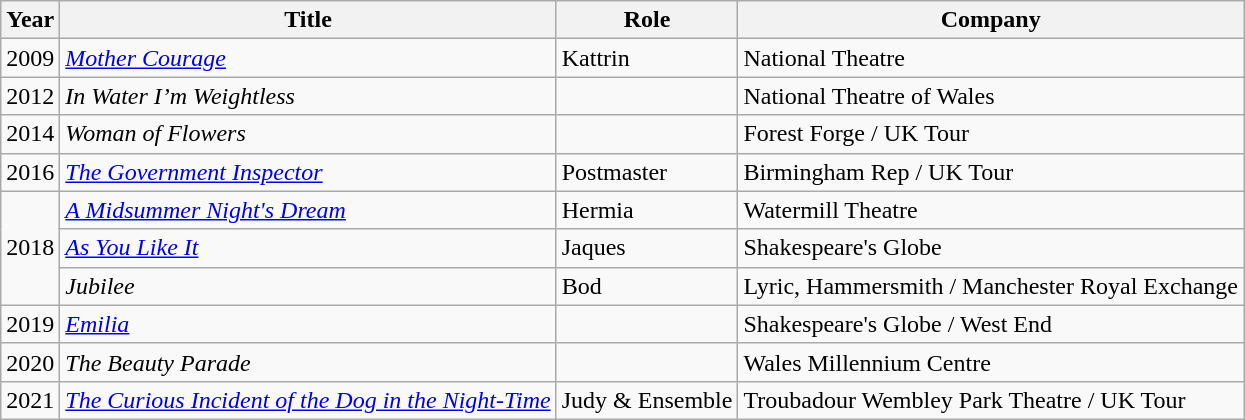<table class="wikitable">
<tr>
<th>Year</th>
<th>Title</th>
<th>Role</th>
<th>Company</th>
</tr>
<tr>
<td>2009</td>
<td><em><a href='#'>Mother Courage</a></em></td>
<td>Kattrin</td>
<td>National Theatre</td>
</tr>
<tr>
<td>2012</td>
<td><em>In Water I’m Weightless</em></td>
<td></td>
<td>National Theatre of Wales</td>
</tr>
<tr>
<td>2014</td>
<td><em>Woman of Flowers</em></td>
<td></td>
<td>Forest Forge / UK Tour</td>
</tr>
<tr>
<td>2016</td>
<td><em><a href='#'>The Government Inspector</a></em></td>
<td>Postmaster</td>
<td>Birmingham Rep / UK Tour</td>
</tr>
<tr>
<td rowspan=3>2018</td>
<td><em><a href='#'>A Midsummer Night's Dream</a></em></td>
<td>Hermia</td>
<td>Watermill Theatre</td>
</tr>
<tr>
<td><em><a href='#'>As You Like It</a></em></td>
<td>Jaques</td>
<td>Shakespeare's Globe</td>
</tr>
<tr>
<td><em>Jubilee</em></td>
<td>Bod</td>
<td>Lyric, Hammersmith / Manchester Royal Exchange</td>
</tr>
<tr>
<td>2019</td>
<td><em><a href='#'>Emilia</a></em></td>
<td></td>
<td>Shakespeare's Globe / West End</td>
</tr>
<tr>
<td>2020</td>
<td><em>The Beauty Parade</em></td>
<td></td>
<td>Wales Millennium Centre</td>
</tr>
<tr>
<td>2021</td>
<td><em><a href='#'>The Curious Incident of the Dog in the Night-Time</a></em></td>
<td>Judy & Ensemble</td>
<td>Troubadour Wembley Park Theatre / UK Tour</td>
</tr>
</table>
